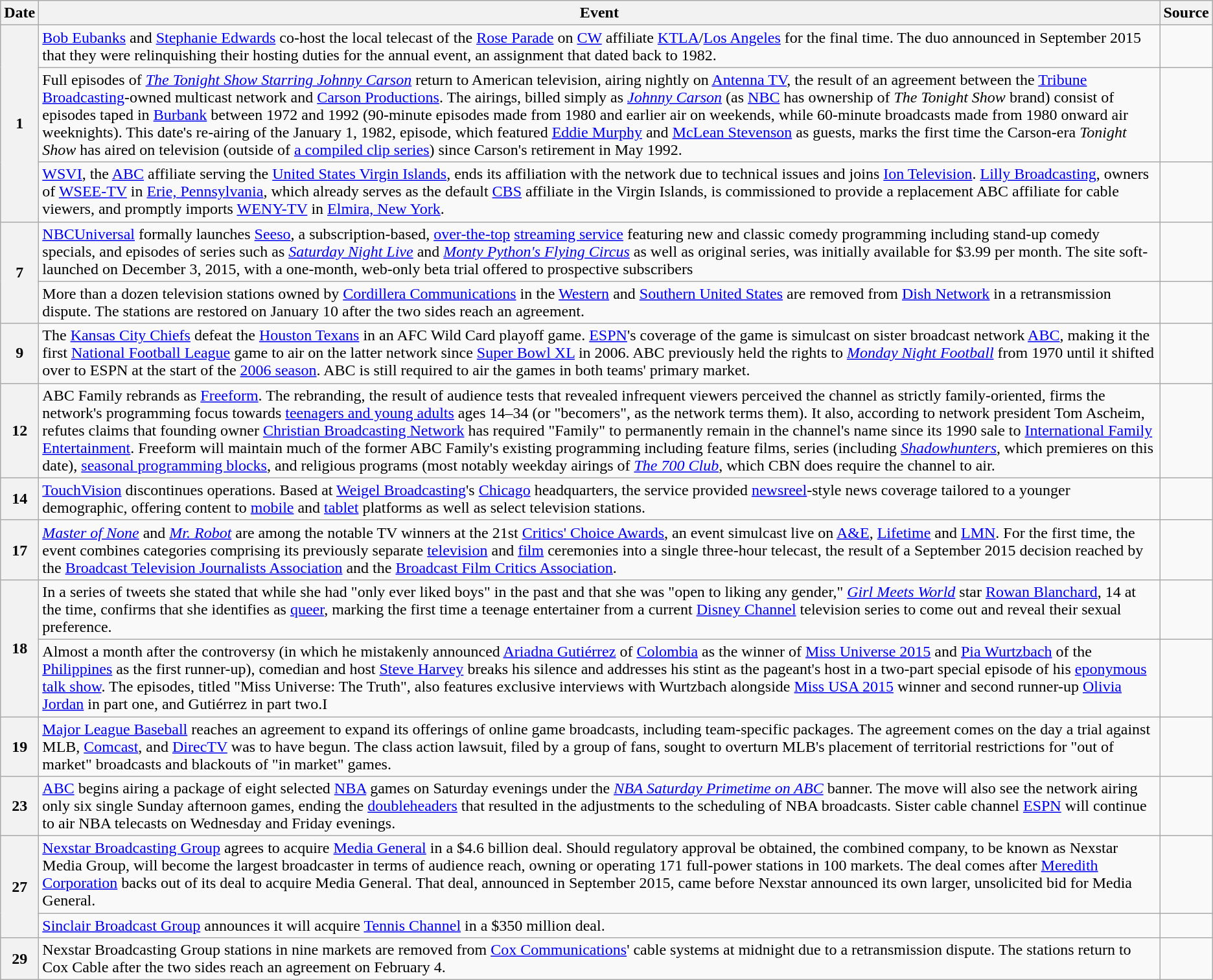<table class="wikitable">
<tr>
<th>Date</th>
<th>Event</th>
<th>Source</th>
</tr>
<tr>
<th rowspan="3">1</th>
<td><a href='#'>Bob Eubanks</a> and <a href='#'>Stephanie Edwards</a> co-host the local telecast of the <a href='#'>Rose Parade</a> on <a href='#'>CW</a> affiliate <a href='#'>KTLA</a>/<a href='#'>Los Angeles</a> for the final time. The duo announced in September 2015 that they were relinquishing their hosting duties for the annual event, an assignment that dated back to 1982.</td>
<td></td>
</tr>
<tr>
<td>Full episodes of <em><a href='#'>The Tonight Show Starring Johnny Carson</a></em> return to American television, airing nightly on <a href='#'>Antenna TV</a>, the result of an agreement between the <a href='#'>Tribune Broadcasting</a>-owned multicast network and <a href='#'>Carson Productions</a>. The airings, billed simply as <em><a href='#'>Johnny Carson</a></em> (as <a href='#'>NBC</a> has ownership of <em>The Tonight Show</em> brand) consist of episodes taped in <a href='#'>Burbank</a> between 1972 and 1992 (90-minute episodes made from 1980 and earlier air on weekends, while 60-minute broadcasts made from 1980 onward air weeknights). This date's re-airing of the January 1, 1982, episode, which featured <a href='#'>Eddie Murphy</a> and <a href='#'>McLean Stevenson</a> as guests, marks the first time the Carson-era <em>Tonight Show</em> has aired on television (outside of <a href='#'>a compiled clip series</a>) since Carson's retirement in May 1992.</td>
<td></td>
</tr>
<tr>
<td><a href='#'>WSVI</a>, the <a href='#'>ABC</a> affiliate serving the <a href='#'>United States Virgin Islands</a>, ends its affiliation with the network due to technical issues and joins <a href='#'>Ion Television</a>. <a href='#'>Lilly Broadcasting</a>, owners of <a href='#'>WSEE-TV</a> in <a href='#'>Erie, Pennsylvania</a>, which already serves as the default <a href='#'>CBS</a> affiliate in the Virgin Islands, is commissioned to provide a replacement ABC affiliate for cable viewers, and promptly imports <a href='#'>WENY-TV</a> in <a href='#'>Elmira, New York</a>.</td>
<td></td>
</tr>
<tr>
<th rowspan=2>7</th>
<td><a href='#'>NBCUniversal</a> formally launches <a href='#'>Seeso</a>, a subscription-based, <a href='#'>over-the-top</a> <a href='#'>streaming service</a> featuring new and classic comedy programming including stand-up comedy specials, and episodes of series such as <em><a href='#'>Saturday Night Live</a></em> and <em><a href='#'>Monty Python's Flying Circus</a></em> as well as original series, was initially available for $3.99 per month. The site soft-launched on December 3, 2015, with a one-month, web-only beta trial offered to prospective subscribers</td>
<td></td>
</tr>
<tr>
<td>More than a dozen television stations owned by <a href='#'>Cordillera Communications</a> in the <a href='#'>Western</a> and <a href='#'>Southern United States</a> are removed from <a href='#'>Dish Network</a> in a retransmission dispute. The stations are restored on January 10 after the two sides reach an agreement.</td>
<td></td>
</tr>
<tr>
<th>9</th>
<td>The <a href='#'>Kansas City Chiefs</a> defeat the <a href='#'>Houston Texans</a> in an AFC Wild Card playoff game. <a href='#'>ESPN</a>'s coverage of the game is simulcast on sister broadcast network <a href='#'>ABC</a>, making it the first <a href='#'>National Football League</a> game to air on the latter network since <a href='#'>Super Bowl XL</a> in 2006. ABC previously held the rights to <em><a href='#'>Monday Night Football</a></em> from 1970 until it shifted over to ESPN at the start of the <a href='#'>2006 season</a>. ABC is still required to air the games in both teams' primary market.</td>
<td></td>
</tr>
<tr>
<th>12</th>
<td>ABC Family rebrands as <a href='#'>Freeform</a>. The rebranding, the result of audience tests that revealed infrequent viewers perceived the channel as strictly family-oriented, firms the network's programming focus towards <a href='#'>teenagers and young adults</a> ages 14–34 (or "becomers", as the network terms them). It also, according to network president Tom Ascheim, refutes claims that founding owner <a href='#'>Christian Broadcasting Network</a> has required "Family" to permanently remain in the channel's name since its 1990 sale to <a href='#'>International Family Entertainment</a>. Freeform will maintain much of the former ABC Family's existing programming including feature films, series (including <em><a href='#'>Shadowhunters</a></em>, which premieres on this date), <a href='#'>seasonal programming blocks</a>, and religious programs (most notably weekday airings of <em><a href='#'>The 700 Club</a></em>, which CBN does require the channel to air.</td>
<td></td>
</tr>
<tr>
<th>14</th>
<td><a href='#'>TouchVision</a> discontinues operations.  Based at <a href='#'>Weigel Broadcasting</a>'s <a href='#'>Chicago</a> headquarters, the service provided <a href='#'>newsreel</a>-style news coverage tailored to a younger demographic, offering content to <a href='#'>mobile</a> and <a href='#'>tablet</a> platforms as well as select television stations.</td>
<td></td>
</tr>
<tr>
<th>17</th>
<td><em><a href='#'>Master of None</a></em> and <em><a href='#'>Mr. Robot</a></em> are among the notable TV winners at the 21st <a href='#'>Critics' Choice Awards</a>, an event simulcast live on <a href='#'>A&E</a>, <a href='#'>Lifetime</a> and <a href='#'>LMN</a>. For the first time, the event combines categories comprising its previously separate <a href='#'>television</a> and <a href='#'>film</a> ceremonies into a single three-hour telecast, the result of a September 2015 decision reached by the <a href='#'>Broadcast Television Journalists Association</a> and the <a href='#'>Broadcast Film Critics Association</a>.</td>
<td></td>
</tr>
<tr>
<th rowspan=2>18</th>
<td>In a series of tweets she stated that while she had "only ever liked boys" in the past and that she was "open to liking any gender," <em><a href='#'>Girl Meets World</a></em> star <a href='#'>Rowan Blanchard</a>, 14 at the time, confirms that she identifies as <a href='#'>queer</a>, marking the first time a teenage entertainer from a current <a href='#'>Disney Channel</a> television series to come out and reveal their sexual preference.</td>
<td></td>
</tr>
<tr>
<td>Almost a month after the controversy (in which he mistakenly announced <a href='#'>Ariadna Gutiérrez</a> of <a href='#'>Colombia</a> as the winner of <a href='#'>Miss Universe 2015</a> and <a href='#'>Pia Wurtzbach</a> of the <a href='#'>Philippines</a> as the first runner-up), comedian and host <a href='#'>Steve Harvey</a> breaks his silence and addresses his stint as the pageant's host in a two-part special episode of his <a href='#'>eponymous talk show</a>. The episodes, titled "Miss Universe: The Truth", also features exclusive interviews with Wurtzbach alongside <a href='#'>Miss USA 2015</a> winner and second runner-up <a href='#'>Olivia Jordan</a> in part one, and Gutiérrez in part two.I</td>
<td></td>
</tr>
<tr>
<th>19</th>
<td><a href='#'>Major League Baseball</a> reaches an agreement to expand its offerings of online game broadcasts, including team-specific packages.  The agreement comes on the day a trial against MLB, <a href='#'>Comcast</a>, and <a href='#'>DirecTV</a> was to have begun. The class action lawsuit, filed by a group of fans, sought to overturn MLB's placement of territorial restrictions for "out of market" broadcasts and blackouts of "in market" games.</td>
<td></td>
</tr>
<tr>
<th>23</th>
<td><a href='#'>ABC</a> begins airing a package of eight selected <a href='#'>NBA</a> games on Saturday evenings under the <em><a href='#'>NBA Saturday Primetime on ABC</a></em> banner. The move will also see the network airing only six single Sunday afternoon games, ending the <a href='#'>doubleheaders</a> that resulted in the adjustments to the scheduling of NBA broadcasts. Sister cable channel <a href='#'>ESPN</a> will continue to air NBA telecasts on Wednesday and Friday evenings.</td>
<td></td>
</tr>
<tr>
<th rowspan=2>27</th>
<td><a href='#'>Nexstar Broadcasting Group</a> agrees to acquire <a href='#'>Media General</a> in a $4.6 billion deal.  Should regulatory approval be obtained, the combined company, to be known as Nexstar Media Group, will become the largest broadcaster in terms of audience reach, owning or operating 171 full-power stations in 100 markets.  The deal comes after <a href='#'>Meredith Corporation</a> backs out of its deal to acquire Media General. That deal, announced in September 2015, came before Nexstar announced its own larger, unsolicited bid for Media General.</td>
<td></td>
</tr>
<tr>
<td><a href='#'>Sinclair Broadcast Group</a> announces it will acquire <a href='#'>Tennis Channel</a> in a $350 million deal.</td>
<td></td>
</tr>
<tr>
<th>29</th>
<td>Nexstar Broadcasting Group stations in nine markets are removed from <a href='#'>Cox Communications</a>' cable systems at midnight due to a retransmission dispute. The stations return to Cox Cable after the two sides reach an agreement on February 4.</td>
<td></td>
</tr>
</table>
